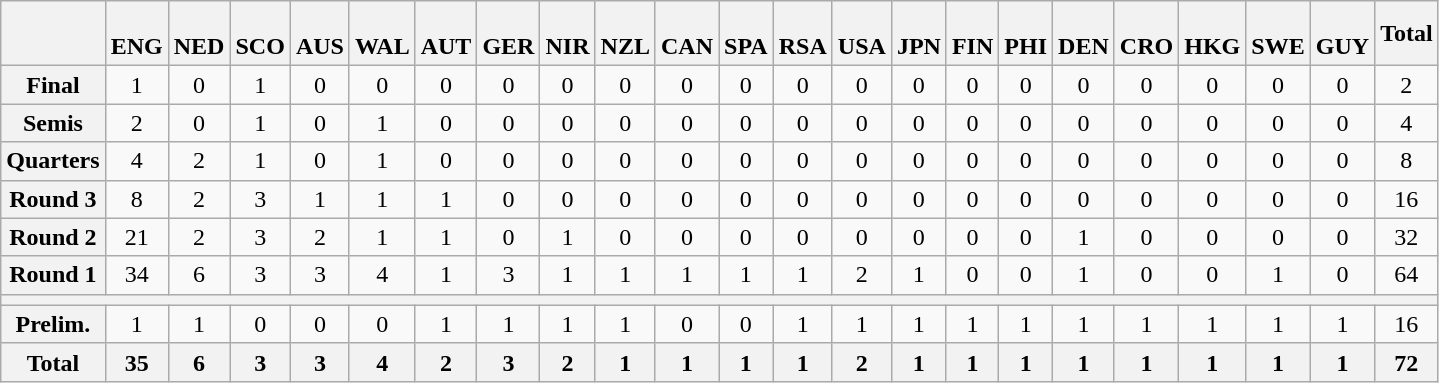<table class="wikitable">
<tr>
<th></th>
<th> <br>ENG</th>
<th> <br>NED</th>
<th> <br>SCO</th>
<th> <br>AUS</th>
<th> <br>WAL</th>
<th> <br>AUT</th>
<th> <br>GER</th>
<th> <br>NIR</th>
<th> <br>NZL</th>
<th> <br>CAN</th>
<th> <br>SPA</th>
<th> <br>RSA</th>
<th> <br>USA</th>
<th> <br>JPN</th>
<th> <br>FIN</th>
<th> <br>PHI</th>
<th> <br>DEN</th>
<th> <br>CRO</th>
<th> <br>HKG</th>
<th> <br>SWE</th>
<th> <br>GUY</th>
<th>Total</th>
</tr>
<tr align="center">
<th>Final</th>
<td>1</td>
<td>0</td>
<td>1</td>
<td>0</td>
<td>0</td>
<td>0</td>
<td>0</td>
<td>0</td>
<td>0</td>
<td>0</td>
<td>0</td>
<td>0</td>
<td>0</td>
<td>0</td>
<td>0</td>
<td>0</td>
<td>0</td>
<td>0</td>
<td>0</td>
<td>0</td>
<td>0</td>
<td>2</td>
</tr>
<tr align="center">
<th>Semis</th>
<td>2</td>
<td>0</td>
<td>1</td>
<td>0</td>
<td>1</td>
<td>0</td>
<td>0</td>
<td>0</td>
<td>0</td>
<td>0</td>
<td>0</td>
<td>0</td>
<td>0</td>
<td>0</td>
<td>0</td>
<td>0</td>
<td>0</td>
<td>0</td>
<td>0</td>
<td>0</td>
<td>0</td>
<td>4</td>
</tr>
<tr align="center">
<th>Quarters</th>
<td>4</td>
<td>2</td>
<td>1</td>
<td>0</td>
<td>1</td>
<td>0</td>
<td>0</td>
<td>0</td>
<td>0</td>
<td>0</td>
<td>0</td>
<td>0</td>
<td>0</td>
<td>0</td>
<td>0</td>
<td>0</td>
<td>0</td>
<td>0</td>
<td>0</td>
<td>0</td>
<td>0</td>
<td>8</td>
</tr>
<tr align="center">
<th>Round 3</th>
<td>8</td>
<td>2</td>
<td>3</td>
<td>1</td>
<td>1</td>
<td>1</td>
<td>0</td>
<td>0</td>
<td>0</td>
<td>0</td>
<td>0</td>
<td>0</td>
<td>0</td>
<td>0</td>
<td>0</td>
<td>0</td>
<td>0</td>
<td>0</td>
<td>0</td>
<td>0</td>
<td>0</td>
<td>16</td>
</tr>
<tr align="center">
<th>Round 2</th>
<td>21</td>
<td>2</td>
<td>3</td>
<td>2</td>
<td>1</td>
<td>1</td>
<td>0</td>
<td>1</td>
<td>0</td>
<td>0</td>
<td>0</td>
<td>0</td>
<td>0</td>
<td>0</td>
<td>0</td>
<td>0</td>
<td>1</td>
<td>0</td>
<td>0</td>
<td>0</td>
<td>0</td>
<td>32</td>
</tr>
<tr align="center">
<th>Round 1</th>
<td>34</td>
<td>6</td>
<td>3</td>
<td>3</td>
<td>4</td>
<td>1</td>
<td>3</td>
<td>1</td>
<td>1</td>
<td>1</td>
<td>1</td>
<td>1</td>
<td>2</td>
<td>1</td>
<td>0</td>
<td>0</td>
<td>1</td>
<td>0</td>
<td>0</td>
<td>1</td>
<td>0</td>
<td>64</td>
</tr>
<tr align="center">
<th colspan=26></th>
</tr>
<tr align="center">
<th>Prelim.</th>
<td>1</td>
<td>1</td>
<td>0</td>
<td>0</td>
<td>0</td>
<td>1</td>
<td>1</td>
<td>1</td>
<td>1</td>
<td>0</td>
<td>0</td>
<td>1</td>
<td>1</td>
<td>1</td>
<td>1</td>
<td>1</td>
<td>1</td>
<td>1</td>
<td>1</td>
<td>1</td>
<td>1</td>
<td>16</td>
</tr>
<tr>
<th>Total</th>
<th>35</th>
<th>6</th>
<th>3</th>
<th>3</th>
<th>4</th>
<th>2</th>
<th>3</th>
<th>2</th>
<th>1</th>
<th>1</th>
<th>1</th>
<th>1</th>
<th>2</th>
<th>1</th>
<th>1</th>
<th>1</th>
<th>1</th>
<th>1</th>
<th>1</th>
<th>1</th>
<th>1</th>
<th>72</th>
</tr>
</table>
